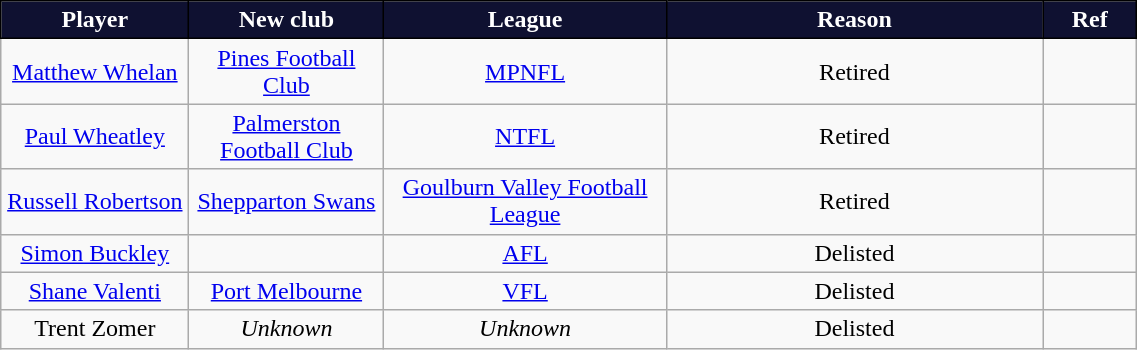<table class="wikitable" style="text-align:center; font-size:100%; width:60%;">
<tr style="color:#FFFFFF;">
<th style="background:#0F1131; border: solid black 1px; width: 10%">Player</th>
<th style="background:#0F1131; border: solid black 1px; width: 10%">New club</th>
<th style="background:#0F1131; border: solid black 1px; width: 15%">League</th>
<th style="background:#0F1131; border: solid black 1px; width: 20%">Reason</th>
<th style="background:#0F1131; border: solid black 1px; width: 5%">Ref</th>
</tr>
<tr>
<td><a href='#'>Matthew Whelan</a></td>
<td><a href='#'>Pines Football Club</a></td>
<td><a href='#'>MPNFL</a></td>
<td>Retired</td>
<td></td>
</tr>
<tr>
<td><a href='#'>Paul Wheatley</a></td>
<td><a href='#'>Palmerston Football Club</a></td>
<td><a href='#'>NTFL</a></td>
<td>Retired</td>
<td></td>
</tr>
<tr>
<td><a href='#'>Russell Robertson</a></td>
<td><a href='#'>Shepparton Swans</a></td>
<td><a href='#'>Goulburn Valley Football League</a></td>
<td>Retired</td>
<td></td>
</tr>
<tr>
<td><a href='#'>Simon Buckley</a></td>
<td></td>
<td><a href='#'>AFL</a></td>
<td>Delisted</td>
<td></td>
</tr>
<tr>
<td><a href='#'>Shane Valenti</a></td>
<td><a href='#'>Port Melbourne</a></td>
<td><a href='#'>VFL</a></td>
<td>Delisted</td>
<td></td>
</tr>
<tr>
<td>Trent Zomer</td>
<td><em>Unknown</em></td>
<td><em>Unknown</em></td>
<td>Delisted</td>
<td></td>
</tr>
</table>
